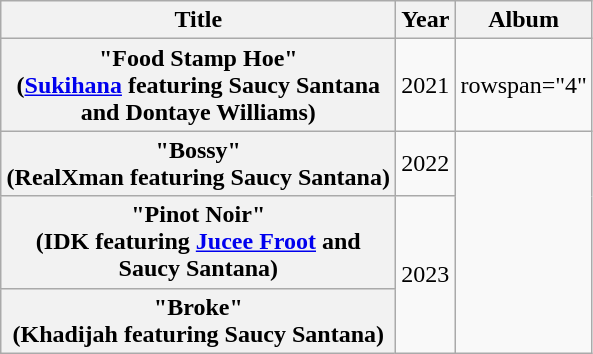<table class="wikitable plainrowheaders" style="text-align:center;">
<tr>
<th scope="col" style="width:16em;">Title</th>
<th scope="col">Year</th>
<th scope="col">Album</th>
</tr>
<tr>
<th scope="row">"Food Stamp Hoe"<br><span>(<a href='#'>Sukihana</a> featuring Saucy Santana and Dontaye Williams)</span></th>
<td>2021</td>
<td>rowspan="4" </td>
</tr>
<tr>
<th scope="row">"Bossy"<br><span>(RealXman featuring Saucy Santana)</span></th>
<td>2022</td>
</tr>
<tr>
<th scope="row">"Pinot Noir"<br><span>(IDK featuring <a href='#'>Jucee Froot</a> and Saucy Santana)</span></th>
<td rowspan="2">2023</td>
</tr>
<tr>
<th scope="row">"Broke"<br><span>(Khadijah featuring Saucy Santana)</span></th>
</tr>
</table>
